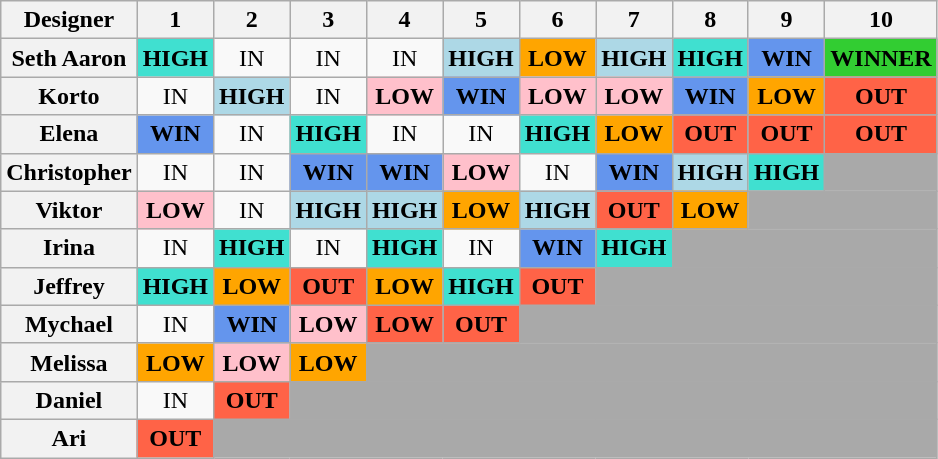<table class="wikitable" style="text-align:center">
<tr>
<th>Designer</th>
<th>1</th>
<th>2</th>
<th>3</th>
<th>4</th>
<th>5</th>
<th>6</th>
<th>7</th>
<th>8</th>
<th>9</th>
<th>10</th>
</tr>
<tr>
<th>Seth Aaron</th>
<td style="background:turquoise;"><strong>HIGH</strong></td>
<td>IN</td>
<td>IN</td>
<td>IN</td>
<td style="background:lightblue;"><strong>HIGH</strong></td>
<td style="background:orange;"><strong>LOW</strong></td>
<td style="background:lightblue;"><strong>HIGH</strong></td>
<td style="background:turquoise;"><strong>HIGH</strong></td>
<td style="background:cornflowerblue;"><strong>WIN</strong></td>
<td style="background:limegreen;"><strong>WINNER</strong></td>
</tr>
<tr>
<th>Korto</th>
<td>IN</td>
<td style="background:lightblue;"><strong>HIGH</strong></td>
<td>IN</td>
<td style="background:pink;"><strong>LOW</strong></td>
<td style="background:cornflowerblue;"><strong>WIN</strong></td>
<td style="background:pink;"><strong>LOW</strong></td>
<td style="background:pink;"><strong>LOW</strong></td>
<td style="background:cornflowerblue;"><strong>WIN</strong></td>
<td style="background:orange;"><strong>LOW</strong></td>
<td style="background:tomato;"><strong>OUT</strong></td>
</tr>
<tr>
<th>Elena</th>
<td style="background:cornflowerblue;"><strong>WIN</strong></td>
<td>IN</td>
<td style="background:turquoise;"><strong>HIGH</strong></td>
<td>IN</td>
<td>IN</td>
<td style="background:turquoise;"><strong>HIGH</strong></td>
<td style="background:orange;"><strong>LOW</strong></td>
<td style="background:tomato;"><strong>OUT</strong></td>
<td style="background:tomato;"><strong>OUT</strong></td>
<td style="background:tomato;"><strong>OUT</strong></td>
</tr>
<tr>
<th>Christopher</th>
<td>IN</td>
<td>IN</td>
<td style="background:cornflowerblue;"><strong>WIN</strong></td>
<td style="background:cornflowerblue;"><strong>WIN</strong></td>
<td style="background:pink;"><strong>LOW</strong></td>
<td>IN</td>
<td style="background:cornflowerblue;"><strong>WIN</strong></td>
<td style="background:lightblue;"><strong>HIGH</strong></td>
<td style="background:turquoise;"><strong>HIGH</strong></td>
<td style="background:darkgray;" colspan="1"></td>
</tr>
<tr>
<th>Viktor</th>
<td style="background:pink;"><strong>LOW</strong></td>
<td>IN</td>
<td style="background:lightblue;"><strong>HIGH</strong></td>
<td style="background:lightblue;"><strong>HIGH</strong></td>
<td style="background:orange;"><strong>LOW</strong></td>
<td style="background:lightblue;"><strong>HIGH</strong></td>
<td style="background:tomato;"><strong>OUT</strong></td>
<td style="background:orange;"><strong>LOW</strong></td>
<td style="background:darkgray;" colspan="2"></td>
</tr>
<tr>
<th>Irina</th>
<td>IN</td>
<td style="background:turquoise;"><strong>HIGH</strong></td>
<td>IN</td>
<td style="background:turquoise;"><strong>HIGH</strong></td>
<td>IN</td>
<td style="background:cornflowerblue;"><strong>WIN</strong></td>
<td style="background:turquoise;"><strong>HIGH</strong></td>
<td style="background:darkgray;" colspan="3"></td>
</tr>
<tr>
<th>Jeffrey</th>
<td style="background:turquoise;"><strong>HIGH</strong></td>
<td style="background:orange;"><strong>LOW</strong></td>
<td style="background:tomato;"><strong>OUT</strong></td>
<td style="background:orange;"><strong>LOW</strong></td>
<td style="background:turquoise;"><strong>HIGH</strong></td>
<td style="background:tomato;"><strong>OUT</strong></td>
<td style="background:darkgray;" colspan="4"></td>
</tr>
<tr>
<th>Mychael</th>
<td>IN</td>
<td style="background:cornflowerblue;"><strong>WIN</strong></td>
<td style="background:pink;"><strong>LOW</strong></td>
<td style="background:tomato;"><strong>LOW</strong></td>
<td style="background:tomato;"><strong>OUT</strong></td>
<td style="background:darkgray;" colspan="5"></td>
</tr>
<tr>
<th>Melissa</th>
<td style="background:orange;"><strong>LOW</strong></td>
<td style="background:pink;"><strong>LOW</strong></td>
<td style="background:orange;"><strong>LOW</strong></td>
<td style="background:darkgray;" colspan="7"></td>
</tr>
<tr>
<th>Daniel</th>
<td>IN</td>
<td style="background:tomato;"><strong>OUT</strong></td>
<td style="background:darkgray;" colspan="8"></td>
</tr>
<tr>
<th>Ari</th>
<td style="background:tomato;"><strong>OUT</strong></td>
<td style="background:darkgray;" colspan="9"></td>
</tr>
</table>
